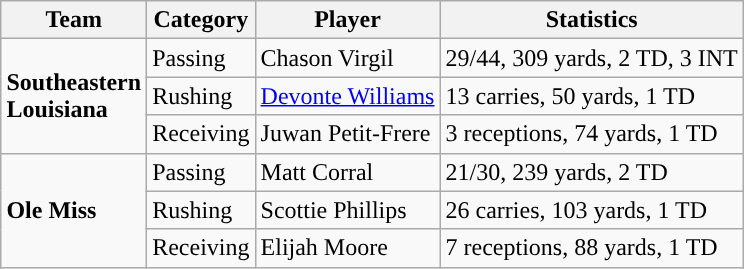<table class="wikitable" style="float: right;">
<tr>
<th>Team</th>
<th>Category</th>
<th>Player</th>
<th>Statistics</th>
</tr>
<tr>
<td rowspan=3><strong>Southeastern<br>Louisiana<br></strong></td>
<td>Passing</td>
<td>Chason Virgil</td>
<td>29/44, 309 yards, 2 TD, 3 INT</td>
</tr>
<tr>
<td>Rushing</td>
<td><a href='#'>Devonte Williams</a></td>
<td>13 carries, 50 yards, 1 TD</td>
</tr>
<tr>
<td>Receiving</td>
<td>Juwan Petit-Frere</td>
<td>3 receptions, 74 yards, 1 TD</td>
</tr>
<tr>
<td rowspan=3><strong>Ole Miss</strong></td>
<td>Passing</td>
<td>Matt Corral</td>
<td>21/30, 239 yards, 2 TD</td>
</tr>
<tr>
<td>Rushing</td>
<td>Scottie Phillips</td>
<td>26 carries, 103 yards, 1 TD</td>
</tr>
<tr>
<td>Receiving</td>
<td>Elijah Moore</td>
<td>7 receptions, 88 yards, 1 TD</td>
</tr>
</table>
